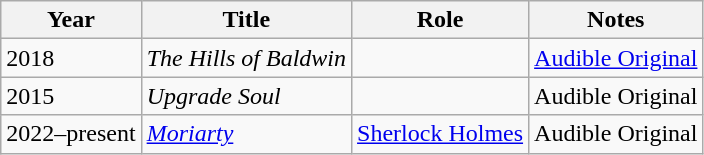<table class="wikitable sortable">
<tr>
<th>Year</th>
<th>Title</th>
<th>Role</th>
<th>Notes</th>
</tr>
<tr>
<td>2018</td>
<td><em>The Hills of Baldwin</em></td>
<td></td>
<td><a href='#'>Audible Original</a></td>
</tr>
<tr>
<td>2015</td>
<td><em>Upgrade Soul</em></td>
<td></td>
<td>Audible Original</td>
</tr>
<tr>
<td>2022–present</td>
<td><em><a href='#'>Moriarty</a></em></td>
<td><a href='#'>Sherlock Holmes</a></td>
<td>Audible Original</td>
</tr>
</table>
